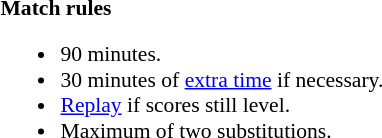<table style="width:100%; font-size:90%;">
<tr>
<td><br><strong>Match rules</strong><ul><li>90 minutes.</li><li>30 minutes of <a href='#'>extra time</a> if necessary.</li><li><a href='#'>Replay</a> if scores still level.</li><li>Maximum of two substitutions.</li></ul></td>
</tr>
</table>
